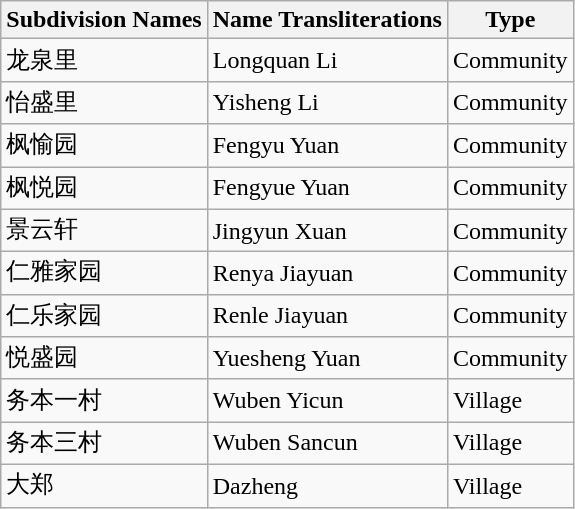<table class="wikitable sortable">
<tr>
<th>Subdivision Names</th>
<th>Name Transliterations</th>
<th>Type</th>
</tr>
<tr>
<td>龙泉里</td>
<td>Longquan Li</td>
<td>Community</td>
</tr>
<tr>
<td>怡盛里</td>
<td>Yisheng Li</td>
<td>Community</td>
</tr>
<tr>
<td>枫愉园</td>
<td>Fengyu Yuan</td>
<td>Community</td>
</tr>
<tr>
<td>枫悦园</td>
<td>Fengyue Yuan</td>
<td>Community</td>
</tr>
<tr>
<td>景云轩</td>
<td>Jingyun Xuan</td>
<td>Community</td>
</tr>
<tr>
<td>仁雅家园</td>
<td>Renya Jiayuan</td>
<td>Community</td>
</tr>
<tr>
<td>仁乐家园</td>
<td>Renle Jiayuan</td>
<td>Community</td>
</tr>
<tr>
<td>悦盛园</td>
<td>Yuesheng Yuan</td>
<td>Community</td>
</tr>
<tr>
<td>务本一村</td>
<td>Wuben Yicun</td>
<td>Village</td>
</tr>
<tr>
<td>务本三村</td>
<td>Wuben Sancun</td>
<td>Village</td>
</tr>
<tr>
<td>大郑</td>
<td>Dazheng</td>
<td>Village</td>
</tr>
</table>
